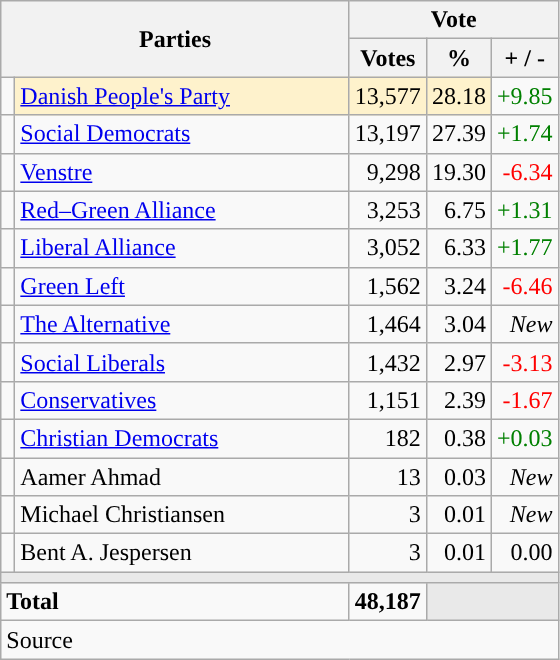<table class="wikitable" style="text-align:right;">
<tr>
<th style="text-align:centre;" rowspan="2" colspan="2" width="225">Parties</th>
<th colspan="3">Vote</th>
</tr>
<tr>
<th width="15">Votes</th>
<th width="15">%</th>
<th width="15">+ / -</th>
</tr>
<tr>
<td width="2" style="color:inherit;background:"></td>
<td bgcolor=#fef2cc  align="left"><a href='#'>Danish People's Party</a></td>
<td bgcolor=#fef2cc>13,577</td>
<td bgcolor=#fef2cc>28.18</td>
<td style=color:green;>+9.85</td>
</tr>
<tr>
<td width="2" style="color:inherit;background:"></td>
<td align="left"><a href='#'>Social Democrats</a></td>
<td>13,197</td>
<td>27.39</td>
<td style=color:green;>+1.74</td>
</tr>
<tr>
<td width="2" style="color:inherit;background:"></td>
<td align="left"><a href='#'>Venstre</a></td>
<td>9,298</td>
<td>19.30</td>
<td style=color:red;>-6.34</td>
</tr>
<tr>
<td width="2" style="color:inherit;background:"></td>
<td align="left"><a href='#'>Red–Green Alliance</a></td>
<td>3,253</td>
<td>6.75</td>
<td style=color:green;>+1.31</td>
</tr>
<tr>
<td width="2" style="color:inherit;background:"></td>
<td align="left"><a href='#'>Liberal Alliance</a></td>
<td>3,052</td>
<td>6.33</td>
<td style=color:green;>+1.77</td>
</tr>
<tr>
<td width="2" style="color:inherit;background:"></td>
<td align="left"><a href='#'>Green Left</a></td>
<td>1,562</td>
<td>3.24</td>
<td style=color:red;>-6.46</td>
</tr>
<tr>
<td width="2" style="color:inherit;background:"></td>
<td align="left"><a href='#'>The Alternative</a></td>
<td>1,464</td>
<td>3.04</td>
<td><em>New</em></td>
</tr>
<tr>
<td width="2" style="color:inherit;background:"></td>
<td align="left"><a href='#'>Social Liberals</a></td>
<td>1,432</td>
<td>2.97</td>
<td style=color:red;>-3.13</td>
</tr>
<tr>
<td width="2" style="color:inherit;background:"></td>
<td align="left"><a href='#'>Conservatives</a></td>
<td>1,151</td>
<td>2.39</td>
<td style=color:red;>-1.67</td>
</tr>
<tr>
<td width="2" style="color:inherit;background:"></td>
<td align="left"><a href='#'>Christian Democrats</a></td>
<td>182</td>
<td>0.38</td>
<td style=color:green;>+0.03</td>
</tr>
<tr>
<td width="2" style="color:inherit;background:"></td>
<td align="left">Aamer Ahmad</td>
<td>13</td>
<td>0.03</td>
<td><em>New</em></td>
</tr>
<tr>
<td width="2" style="color:inherit;background:"></td>
<td align="left">Michael Christiansen</td>
<td>3</td>
<td>0.01</td>
<td><em>New</em></td>
</tr>
<tr>
<td width="2" style="color:inherit;background:"></td>
<td align="left">Bent A. Jespersen</td>
<td>3</td>
<td>0.01</td>
<td>0.00</td>
</tr>
<tr>
<td colspan="7" bgcolor="#E9E9E9"></td>
</tr>
<tr>
<td align="left" colspan="2"><strong>Total</strong></td>
<td><strong>48,187</strong></td>
<td bgcolor="#E9E9E9" colspan="2"></td>
</tr>
<tr>
<td align="left" colspan="6">Source</td>
</tr>
</table>
